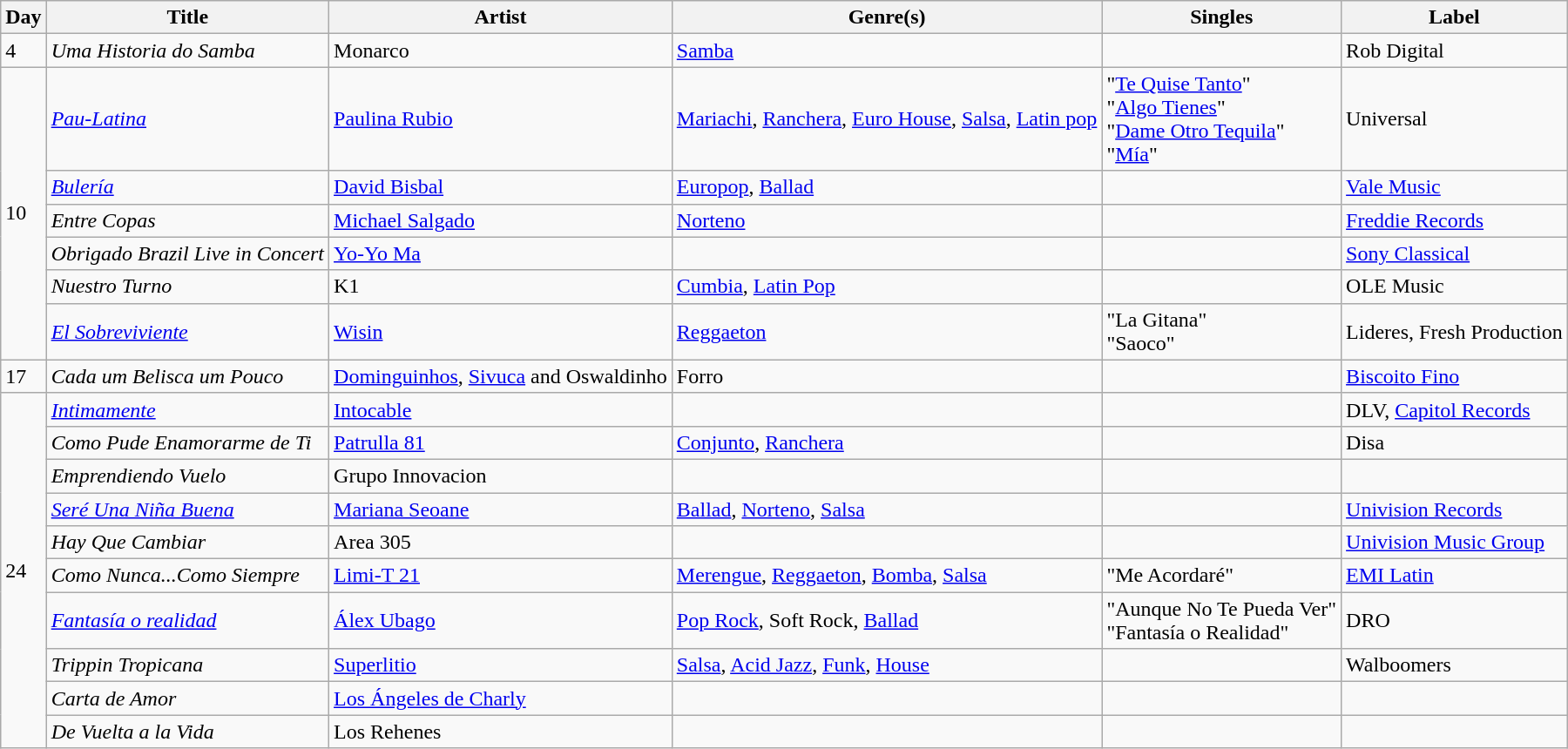<table class="wikitable sortable" style="text-align: left;">
<tr>
<th>Day</th>
<th>Title</th>
<th>Artist</th>
<th>Genre(s)</th>
<th>Singles</th>
<th>Label</th>
</tr>
<tr>
<td>4</td>
<td><em>Uma Historia do Samba</em></td>
<td>Monarco</td>
<td><a href='#'>Samba</a></td>
<td></td>
<td>Rob Digital</td>
</tr>
<tr>
<td rowspan="6">10</td>
<td><em><a href='#'>Pau-Latina</a></em></td>
<td><a href='#'>Paulina Rubio</a></td>
<td><a href='#'>Mariachi</a>, <a href='#'>Ranchera</a>, <a href='#'>Euro House</a>, <a href='#'>Salsa</a>, <a href='#'>Latin pop</a></td>
<td>"<a href='#'>Te Quise Tanto</a>"<br>"<a href='#'>Algo Tienes</a>"<br>"<a href='#'>Dame Otro Tequila</a>"<br>"<a href='#'>Mía</a>"</td>
<td>Universal</td>
</tr>
<tr>
<td><em><a href='#'>Bulería</a></em></td>
<td><a href='#'>David Bisbal</a></td>
<td><a href='#'>Europop</a>, <a href='#'>Ballad</a></td>
<td></td>
<td><a href='#'>Vale Music</a></td>
</tr>
<tr>
<td><em>Entre Copas</em></td>
<td><a href='#'>Michael Salgado</a></td>
<td><a href='#'>Norteno</a></td>
<td></td>
<td><a href='#'>Freddie Records</a></td>
</tr>
<tr>
<td><em>Obrigado Brazil Live in Concert</em></td>
<td><a href='#'>Yo-Yo Ma</a></td>
<td></td>
<td></td>
<td><a href='#'>Sony Classical</a></td>
</tr>
<tr>
<td><em>Nuestro Turno</em></td>
<td>K1</td>
<td><a href='#'>Cumbia</a>, <a href='#'>Latin Pop</a></td>
<td></td>
<td>OLE Music</td>
</tr>
<tr>
<td><em><a href='#'>El Sobreviviente</a></em></td>
<td><a href='#'>Wisin</a></td>
<td><a href='#'>Reggaeton</a></td>
<td>"La Gitana"<br>"Saoco"</td>
<td>Lideres, Fresh Production</td>
</tr>
<tr>
<td>17</td>
<td><em>Cada um Belisca um Pouco</em></td>
<td><a href='#'>Dominguinhos</a>, <a href='#'>Sivuca</a> and Oswaldinho</td>
<td>Forro</td>
<td></td>
<td><a href='#'>Biscoito Fino</a></td>
</tr>
<tr>
<td rowspan="10">24</td>
<td><em><a href='#'>Intimamente</a></em></td>
<td><a href='#'>Intocable</a></td>
<td></td>
<td></td>
<td>DLV, <a href='#'>Capitol Records</a></td>
</tr>
<tr>
<td><em>Como Pude Enamorarme de Ti</em></td>
<td><a href='#'>Patrulla 81</a></td>
<td><a href='#'>Conjunto</a>, <a href='#'>Ranchera</a></td>
<td></td>
<td>Disa</td>
</tr>
<tr>
<td><em>Emprendiendo Vuelo</em></td>
<td>Grupo Innovacion</td>
<td></td>
<td></td>
<td></td>
</tr>
<tr>
<td><em><a href='#'>Seré Una Niña Buena</a></em></td>
<td><a href='#'>Mariana Seoane</a></td>
<td><a href='#'>Ballad</a>, <a href='#'>Norteno</a>, <a href='#'>Salsa</a></td>
<td></td>
<td><a href='#'>Univision Records</a></td>
</tr>
<tr>
<td><em>Hay Que Cambiar</em></td>
<td>Area 305</td>
<td></td>
<td></td>
<td><a href='#'>Univision Music Group</a></td>
</tr>
<tr>
<td><em>Como Nunca...Como Siempre</em></td>
<td><a href='#'>Limi-T 21</a></td>
<td><a href='#'>Merengue</a>, <a href='#'>Reggaeton</a>, <a href='#'>Bomba</a>, <a href='#'>Salsa</a></td>
<td>"Me Acordaré"</td>
<td><a href='#'>EMI Latin</a></td>
</tr>
<tr>
<td><em><a href='#'>Fantasía o realidad</a></em></td>
<td><a href='#'>Álex Ubago</a></td>
<td><a href='#'>Pop Rock</a>, Soft Rock, <a href='#'>Ballad</a></td>
<td>"Aunque No Te Pueda Ver"<br>"Fantasía o Realidad"</td>
<td>DRO</td>
</tr>
<tr>
<td><em>Trippin Tropicana</em></td>
<td><a href='#'>Superlitio</a></td>
<td><a href='#'>Salsa</a>, <a href='#'>Acid Jazz</a>, <a href='#'>Funk</a>, <a href='#'>House</a></td>
<td></td>
<td>Walboomers</td>
</tr>
<tr>
<td><em>Carta de Amor</em></td>
<td><a href='#'>Los Ángeles de Charly</a></td>
<td></td>
<td></td>
<td></td>
</tr>
<tr>
<td><em>De Vuelta a la Vida</em></td>
<td>Los Rehenes</td>
<td></td>
<td></td>
<td></td>
</tr>
</table>
